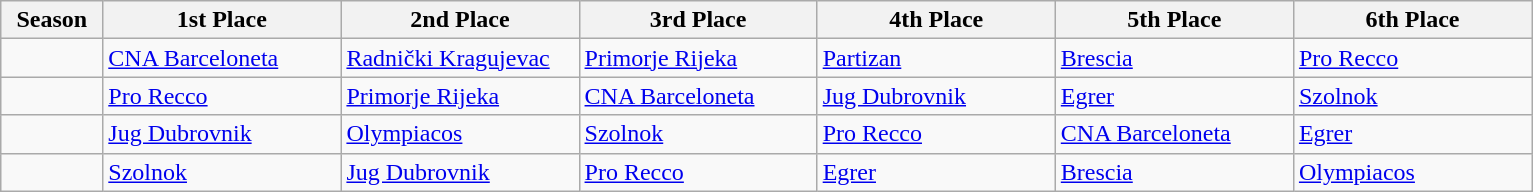<table class="wikitable">
<tr>
<th width=6%>Season</th>
<th width=14%>1st Place</th>
<th width=14%>2nd Place</th>
<th width=14%>3rd Place</th>
<th width=14%>4th Place</th>
<th width=14%>5th Place</th>
<th width=14%>6th Place</th>
</tr>
<tr>
<td></td>
<td> <a href='#'>CNA Barceloneta</a></td>
<td> <a href='#'>Radnički Kragujevac</a></td>
<td> <a href='#'>Primorje Rijeka</a></td>
<td> <a href='#'>Partizan</a></td>
<td> <a href='#'>Brescia</a></td>
<td> <a href='#'>Pro Recco</a></td>
</tr>
<tr>
<td></td>
<td> <a href='#'>Pro Recco</a></td>
<td> <a href='#'>Primorje Rijeka</a></td>
<td> <a href='#'>CNA Barceloneta</a></td>
<td> <a href='#'>Jug Dubrovnik</a></td>
<td> <a href='#'>Egrer</a></td>
<td> <a href='#'>Szolnok</a></td>
</tr>
<tr>
<td></td>
<td> <a href='#'>Jug Dubrovnik</a></td>
<td> <a href='#'>Olympiacos</a></td>
<td> <a href='#'>Szolnok</a></td>
<td> <a href='#'>Pro Recco</a></td>
<td> <a href='#'>CNA Barceloneta</a></td>
<td> <a href='#'>Egrer</a></td>
</tr>
<tr>
<td></td>
<td> <a href='#'>Szolnok</a></td>
<td> <a href='#'>Jug Dubrovnik</a></td>
<td> <a href='#'>Pro Recco</a></td>
<td> <a href='#'>Egrer</a></td>
<td> <a href='#'>Brescia</a></td>
<td> <a href='#'>Olympiacos</a></td>
</tr>
</table>
